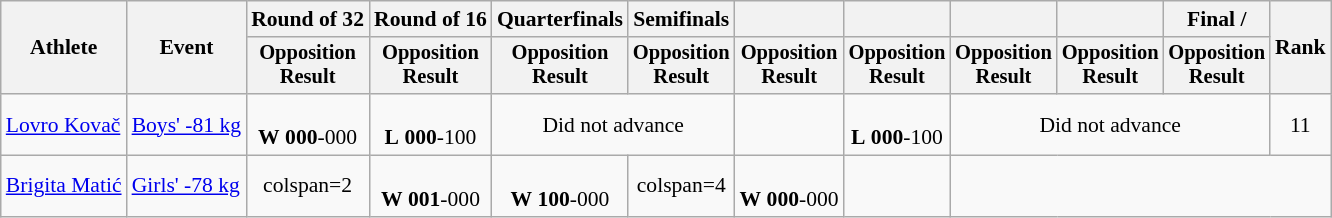<table class="wikitable" style="font-size:90%">
<tr>
<th rowspan="2">Athlete</th>
<th rowspan="2">Event</th>
<th>Round of 32</th>
<th>Round of 16</th>
<th>Quarterfinals</th>
<th>Semifinals</th>
<th></th>
<th></th>
<th></th>
<th></th>
<th>Final / </th>
<th rowspan=2>Rank</th>
</tr>
<tr style="font-size:95%">
<th>Opposition<br>Result</th>
<th>Opposition<br>Result</th>
<th>Opposition<br>Result</th>
<th>Opposition<br>Result</th>
<th>Opposition<br>Result</th>
<th>Opposition<br>Result</th>
<th>Opposition<br>Result</th>
<th>Opposition<br>Result</th>
<th>Opposition<br>Result</th>
</tr>
<tr align=center>
<td align=left><a href='#'>Lovro Kovač</a></td>
<td align=left><a href='#'>Boys' -81 kg</a></td>
<td><br><strong>W</strong> <strong>000</strong>-000</td>
<td><br><strong>L</strong> <strong>000</strong>-100</td>
<td colspan=2>Did not advance</td>
<td></td>
<td><br><strong>L</strong> <strong>000</strong>-100</td>
<td colspan=3>Did not advance</td>
<td>11</td>
</tr>
<tr align=center>
<td align=left><a href='#'>Brigita Matić</a></td>
<td align=left><a href='#'>Girls' -78 kg</a></td>
<td>colspan=2 </td>
<td><br><strong>W</strong> <strong>001</strong>-000</td>
<td><br><strong>W</strong> <strong>100</strong>-000</td>
<td>colspan=4 </td>
<td><br><strong>W</strong> <strong>000</strong>-000</td>
<td></td>
</tr>
</table>
